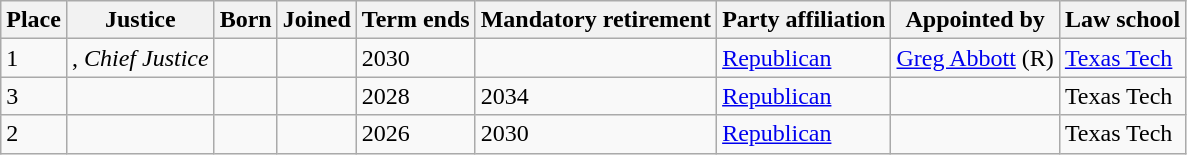<table class="wikitable sortable">
<tr>
<th>Place</th>
<th>Justice</th>
<th>Born</th>
<th>Joined</th>
<th>Term ends</th>
<th>Mandatory retirement</th>
<th>Party affiliation</th>
<th>Appointed by</th>
<th>Law school</th>
</tr>
<tr>
<td>1</td>
<td>, <em>Chief Justice</em></td>
<td align="center"></td>
<td></td>
<td>2030</td>
<td align="center"></td>
<td><a href='#'>Republican</a></td>
<td><a href='#'>Greg Abbott</a> (R)</td>
<td><a href='#'>Texas Tech</a></td>
</tr>
<tr>
<td>3</td>
<td></td>
<td></td>
<td></td>
<td>2028</td>
<td>2034</td>
<td><a href='#'>Republican</a></td>
<td></td>
<td>Texas Tech</td>
</tr>
<tr>
<td>2</td>
<td></td>
<td></td>
<td></td>
<td>2026</td>
<td>2030</td>
<td><a href='#'>Republican</a></td>
<td></td>
<td>Texas Tech</td>
</tr>
</table>
